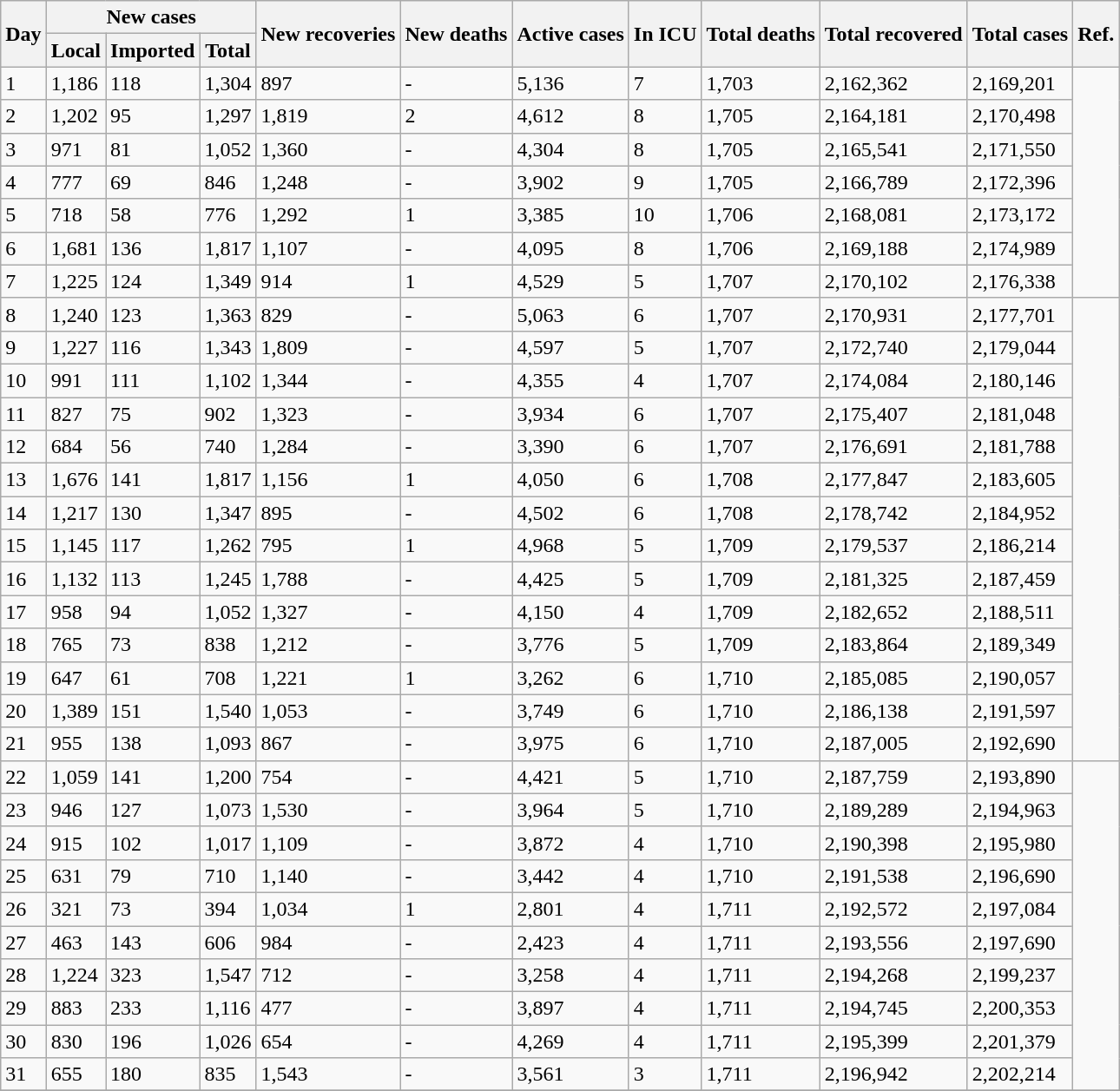<table class="wikitable">
<tr>
<th rowspan="2">Day</th>
<th colspan="3">New cases</th>
<th rowspan="2">New recoveries</th>
<th rowspan="2">New deaths</th>
<th rowspan="2">Active cases</th>
<th rowspan="2">In ICU</th>
<th rowspan="2">Total deaths</th>
<th rowspan="2">Total recovered</th>
<th rowspan="2">Total cases</th>
<th rowspan="2">Ref.</th>
</tr>
<tr>
<th>Local</th>
<th>Imported</th>
<th>Total</th>
</tr>
<tr>
<td>1</td>
<td>1,186</td>
<td>118</td>
<td>1,304</td>
<td>897</td>
<td>-</td>
<td>5,136</td>
<td>7</td>
<td>1,703</td>
<td>2,162,362</td>
<td>2,169,201</td>
<td rowspan="7"></td>
</tr>
<tr>
<td>2</td>
<td>1,202</td>
<td>95</td>
<td>1,297</td>
<td>1,819</td>
<td>2</td>
<td>4,612</td>
<td>8</td>
<td>1,705</td>
<td>2,164,181</td>
<td>2,170,498</td>
</tr>
<tr>
<td>3</td>
<td>971</td>
<td>81</td>
<td>1,052</td>
<td>1,360</td>
<td>-</td>
<td>4,304</td>
<td>8</td>
<td>1,705</td>
<td>2,165,541</td>
<td>2,171,550</td>
</tr>
<tr>
<td>4</td>
<td>777</td>
<td>69</td>
<td>846</td>
<td>1,248</td>
<td>-</td>
<td>3,902</td>
<td>9</td>
<td>1,705</td>
<td>2,166,789</td>
<td>2,172,396</td>
</tr>
<tr>
<td>5</td>
<td>718</td>
<td>58</td>
<td>776</td>
<td>1,292</td>
<td>1</td>
<td>3,385</td>
<td>10</td>
<td>1,706</td>
<td>2,168,081</td>
<td>2,173,172</td>
</tr>
<tr>
<td>6</td>
<td>1,681</td>
<td>136</td>
<td>1,817</td>
<td>1,107</td>
<td>-</td>
<td>4,095</td>
<td>8</td>
<td>1,706</td>
<td>2,169,188</td>
<td>2,174,989</td>
</tr>
<tr>
<td>7</td>
<td>1,225</td>
<td>124</td>
<td>1,349</td>
<td>914</td>
<td>1</td>
<td>4,529</td>
<td>5</td>
<td>1,707</td>
<td>2,170,102</td>
<td>2,176,338</td>
</tr>
<tr>
<td>8</td>
<td>1,240</td>
<td>123</td>
<td>1,363</td>
<td>829</td>
<td>-</td>
<td>5,063</td>
<td>6</td>
<td>1,707</td>
<td>2,170,931</td>
<td>2,177,701</td>
<td rowspan="14"></td>
</tr>
<tr>
<td>9</td>
<td>1,227</td>
<td>116</td>
<td>1,343</td>
<td>1,809</td>
<td>-</td>
<td>4,597</td>
<td>5</td>
<td>1,707</td>
<td>2,172,740</td>
<td>2,179,044</td>
</tr>
<tr>
<td>10</td>
<td>991</td>
<td>111</td>
<td>1,102</td>
<td>1,344</td>
<td>-</td>
<td>4,355</td>
<td>4</td>
<td>1,707</td>
<td>2,174,084</td>
<td>2,180,146</td>
</tr>
<tr>
<td>11</td>
<td>827</td>
<td>75</td>
<td>902</td>
<td>1,323</td>
<td>-</td>
<td>3,934</td>
<td>6</td>
<td>1,707</td>
<td>2,175,407</td>
<td>2,181,048</td>
</tr>
<tr>
<td>12</td>
<td>684</td>
<td>56</td>
<td>740</td>
<td>1,284</td>
<td>-</td>
<td>3,390</td>
<td>6</td>
<td>1,707</td>
<td>2,176,691</td>
<td>2,181,788</td>
</tr>
<tr>
<td>13</td>
<td>1,676</td>
<td>141</td>
<td>1,817</td>
<td>1,156</td>
<td>1</td>
<td>4,050</td>
<td>6</td>
<td>1,708</td>
<td>2,177,847</td>
<td>2,183,605</td>
</tr>
<tr>
<td>14</td>
<td>1,217</td>
<td>130</td>
<td>1,347</td>
<td>895</td>
<td>-</td>
<td>4,502</td>
<td>6</td>
<td>1,708</td>
<td>2,178,742</td>
<td>2,184,952</td>
</tr>
<tr>
<td>15</td>
<td>1,145</td>
<td>117</td>
<td>1,262</td>
<td>795</td>
<td>1</td>
<td>4,968</td>
<td>5</td>
<td>1,709</td>
<td>2,179,537</td>
<td>2,186,214</td>
</tr>
<tr>
<td>16</td>
<td>1,132</td>
<td>113</td>
<td>1,245</td>
<td>1,788</td>
<td>-</td>
<td>4,425</td>
<td>5</td>
<td>1,709</td>
<td>2,181,325</td>
<td>2,187,459</td>
</tr>
<tr>
<td>17</td>
<td>958</td>
<td>94</td>
<td>1,052</td>
<td>1,327</td>
<td>-</td>
<td>4,150</td>
<td>4</td>
<td>1,709</td>
<td>2,182,652</td>
<td>2,188,511</td>
</tr>
<tr>
<td>18</td>
<td>765</td>
<td>73</td>
<td>838</td>
<td>1,212</td>
<td>-</td>
<td>3,776</td>
<td>5</td>
<td>1,709</td>
<td>2,183,864</td>
<td>2,189,349</td>
</tr>
<tr>
<td>19</td>
<td>647</td>
<td>61</td>
<td>708</td>
<td>1,221</td>
<td>1</td>
<td>3,262</td>
<td>6</td>
<td>1,710</td>
<td>2,185,085</td>
<td>2,190,057</td>
</tr>
<tr>
<td>20</td>
<td>1,389</td>
<td>151</td>
<td>1,540</td>
<td>1,053</td>
<td>-</td>
<td>3,749</td>
<td>6</td>
<td>1,710</td>
<td>2,186,138</td>
<td>2,191,597</td>
</tr>
<tr>
<td>21</td>
<td>955</td>
<td>138</td>
<td>1,093</td>
<td>867</td>
<td>-</td>
<td>3,975</td>
<td>6</td>
<td>1,710</td>
<td>2,187,005</td>
<td>2,192,690</td>
</tr>
<tr>
<td>22</td>
<td>1,059</td>
<td>141</td>
<td>1,200</td>
<td>754</td>
<td>-</td>
<td>4,421</td>
<td>5</td>
<td>1,710</td>
<td>2,187,759</td>
<td>2,193,890</td>
<td rowspan="10"></td>
</tr>
<tr>
<td>23</td>
<td>946</td>
<td>127</td>
<td>1,073</td>
<td>1,530</td>
<td>-</td>
<td>3,964</td>
<td>5</td>
<td>1,710</td>
<td>2,189,289</td>
<td>2,194,963</td>
</tr>
<tr>
<td>24</td>
<td>915</td>
<td>102</td>
<td>1,017</td>
<td>1,109</td>
<td>-</td>
<td>3,872</td>
<td>4</td>
<td>1,710</td>
<td>2,190,398</td>
<td>2,195,980</td>
</tr>
<tr>
<td>25</td>
<td>631</td>
<td>79</td>
<td>710</td>
<td>1,140</td>
<td>-</td>
<td>3,442</td>
<td>4</td>
<td>1,710</td>
<td>2,191,538</td>
<td>2,196,690</td>
</tr>
<tr>
<td>26</td>
<td>321</td>
<td>73</td>
<td>394</td>
<td>1,034</td>
<td>1</td>
<td>2,801</td>
<td>4</td>
<td>1,711</td>
<td>2,192,572</td>
<td>2,197,084</td>
</tr>
<tr>
<td>27</td>
<td>463</td>
<td>143</td>
<td>606</td>
<td>984</td>
<td>-</td>
<td>2,423</td>
<td>4</td>
<td>1,711</td>
<td>2,193,556</td>
<td>2,197,690</td>
</tr>
<tr>
<td>28</td>
<td>1,224</td>
<td>323</td>
<td>1,547</td>
<td>712</td>
<td>-</td>
<td>3,258</td>
<td>4</td>
<td>1,711</td>
<td>2,194,268</td>
<td>2,199,237</td>
</tr>
<tr>
<td>29</td>
<td>883</td>
<td>233</td>
<td>1,116</td>
<td>477</td>
<td>-</td>
<td>3,897</td>
<td>4</td>
<td>1,711</td>
<td>2,194,745</td>
<td>2,200,353</td>
</tr>
<tr>
<td>30</td>
<td>830</td>
<td>196</td>
<td>1,026</td>
<td>654</td>
<td>-</td>
<td>4,269</td>
<td>4</td>
<td>1,711</td>
<td>2,195,399</td>
<td>2,201,379</td>
</tr>
<tr>
<td>31</td>
<td>655</td>
<td>180</td>
<td>835</td>
<td>1,543</td>
<td>-</td>
<td>3,561</td>
<td>3</td>
<td>1,711</td>
<td>2,196,942</td>
<td>2,202,214</td>
</tr>
<tr>
</tr>
</table>
